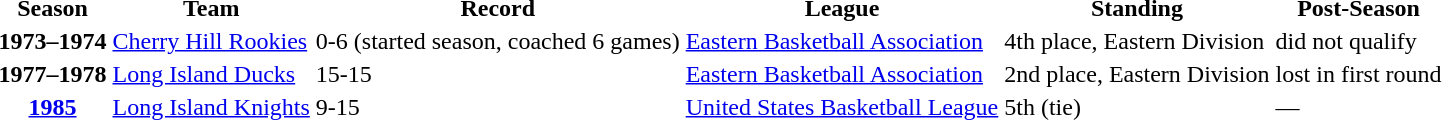<table>
<tr>
<th>Season</th>
<th>Team</th>
<th>Record</th>
<th>League</th>
<th>Standing</th>
<th>Post-Season</th>
</tr>
<tr>
<th>1973–1974</th>
<td><a href='#'>Cherry Hill Rookies</a></td>
<td>0-6 (started season, coached 6 games)</td>
<td><a href='#'>Eastern Basketball Association</a></td>
<td>4th place, Eastern Division</td>
<td>did not qualify</td>
</tr>
<tr>
<th>1977–1978</th>
<td><a href='#'>Long Island Ducks</a></td>
<td>15-15</td>
<td><a href='#'>Eastern Basketball Association</a></td>
<td>2nd place, Eastern Division</td>
<td>lost in first round</td>
</tr>
<tr>
<th><a href='#'>1985</a></th>
<td><a href='#'>Long Island Knights</a></td>
<td>9-15</td>
<td><a href='#'>United States Basketball League</a></td>
<td>5th (tie)</td>
<td>—</td>
</tr>
<tr>
</tr>
</table>
